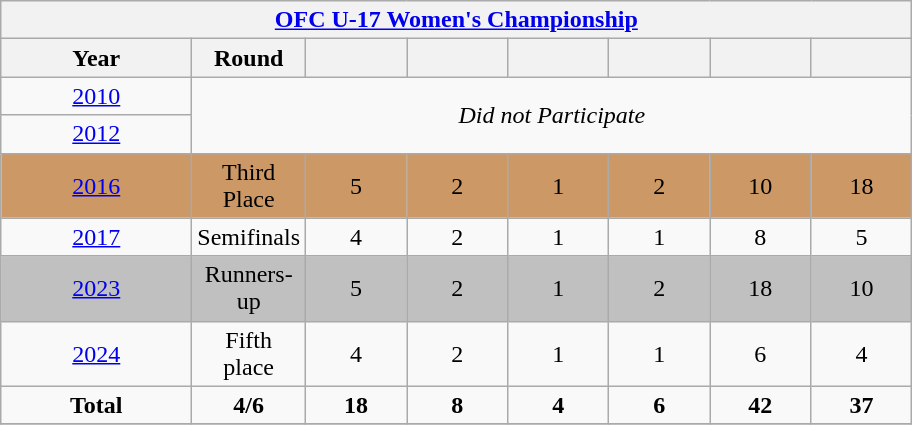<table class="wikitable" style="text-align: center;">
<tr>
<th colspan=10><a href='#'>OFC U-17 Women's Championship</a></th>
</tr>
<tr>
<th width=120>Year</th>
<th width=60>Round</th>
<th width=60></th>
<th width=60></th>
<th width=60></th>
<th width=60></th>
<th width=60></th>
<th width=60></th>
</tr>
<tr>
<td> <a href='#'>2010</a></td>
<td colspan=8 rowspan=2><em>Did not Participate</em></td>
</tr>
<tr>
<td> <a href='#'>2012</a></td>
</tr>
<tr bgcolor=#cc9966>
<td> <a href='#'>2016</a></td>
<td>Third Place</td>
<td>5</td>
<td>2</td>
<td>1</td>
<td>2</td>
<td>10</td>
<td>18</td>
</tr>
<tr>
<td> <a href='#'>2017</a></td>
<td>Semifinals</td>
<td>4</td>
<td>2</td>
<td>1</td>
<td>1</td>
<td>8</td>
<td>5</td>
</tr>
<tr bgcolor=silver>
<td> <a href='#'>2023</a></td>
<td>Runners-up</td>
<td>5</td>
<td>2</td>
<td>1</td>
<td>2</td>
<td>18</td>
<td>10</td>
</tr>
<tr>
<td> <a href='#'>2024</a></td>
<td>Fifth place</td>
<td>4</td>
<td>2</td>
<td>1</td>
<td>1</td>
<td>6</td>
<td>4</td>
</tr>
<tr>
<td><strong>Total</strong></td>
<td><strong>4/6</strong></td>
<td><strong>18</strong></td>
<td><strong>8</strong></td>
<td><strong>4</strong></td>
<td><strong>6</strong></td>
<td><strong>42</strong></td>
<td><strong>37</strong></td>
</tr>
<tr>
</tr>
</table>
